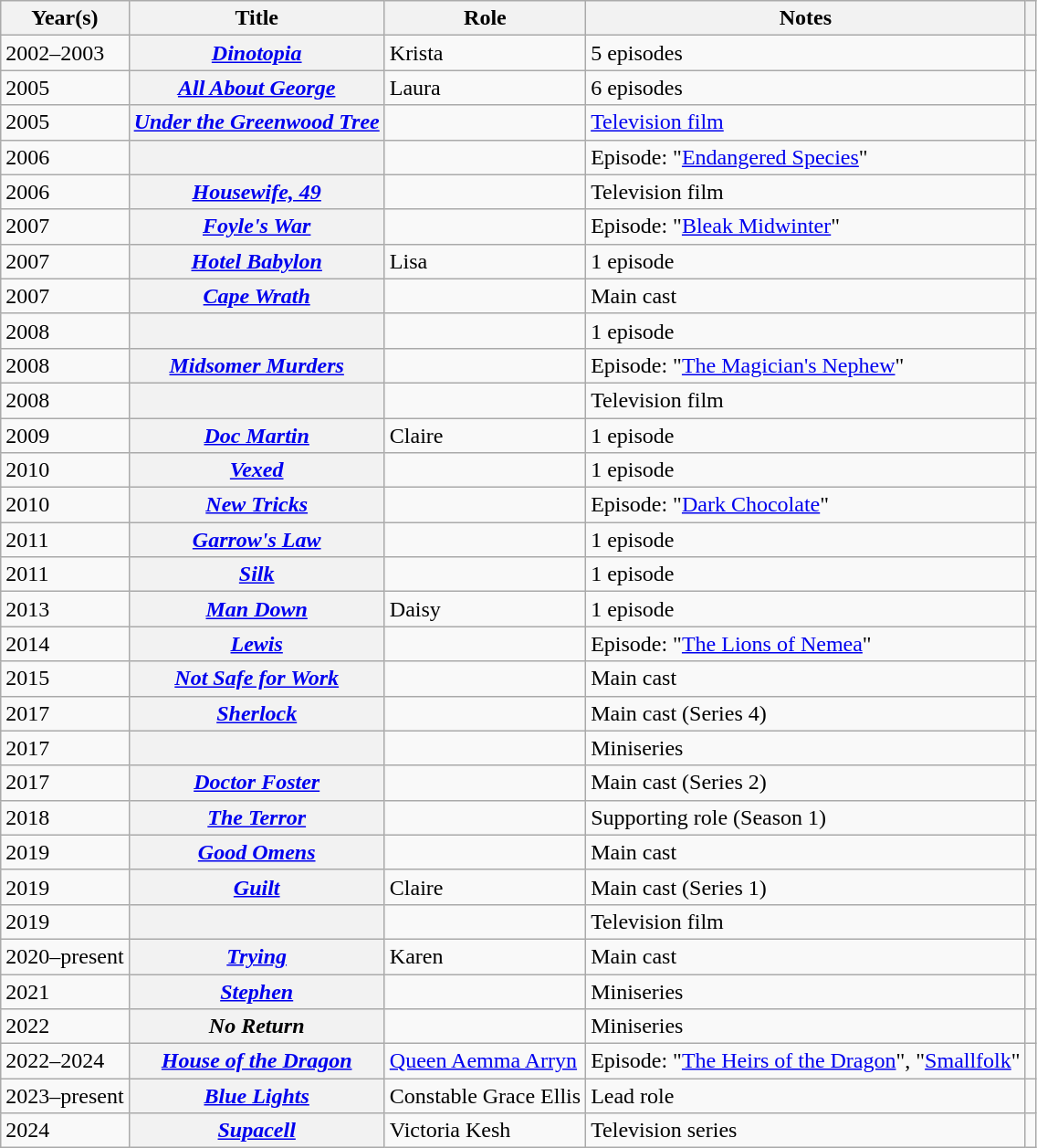<table class="wikitable plainrowheaders sortable">
<tr>
<th scope="col">Year(s)</th>
<th scope="col">Title</th>
<th scope="col">Role</th>
<th scope="col" class="unsortable">Notes</th>
<th scope="col" class="unsortable"></th>
</tr>
<tr>
<td>2002–2003</td>
<th scope=row><em><a href='#'>Dinotopia</a></em></th>
<td>Krista</td>
<td>5 episodes</td>
<td style="text-align:center;"></td>
</tr>
<tr>
<td>2005</td>
<th scope=row><em><a href='#'>All About George</a></em></th>
<td>Laura</td>
<td>6 episodes</td>
<td style="text-align:center;"></td>
</tr>
<tr>
<td>2005</td>
<th scope=row><em><a href='#'>Under the Greenwood Tree</a></em></th>
<td></td>
<td><a href='#'>Television film</a></td>
<td style="text-align:center;"></td>
</tr>
<tr>
<td>2006</td>
<th scope=row><em></em></th>
<td></td>
<td>Episode: "<a href='#'>Endangered Species</a>"</td>
<td style="text-align:center;"></td>
</tr>
<tr>
<td>2006</td>
<th scope=row><em><a href='#'>Housewife, 49</a></em></th>
<td></td>
<td>Television film</td>
<td style="text-align:center;"></td>
</tr>
<tr>
<td>2007</td>
<th scope=row><em><a href='#'>Foyle's War</a></em></th>
<td></td>
<td>Episode: "<a href='#'>Bleak Midwinter</a>"</td>
<td style="text-align:center;"></td>
</tr>
<tr>
<td>2007</td>
<th scope=row><em><a href='#'>Hotel Babylon</a></em></th>
<td>Lisa</td>
<td>1 episode</td>
<td style="text-align:center;"></td>
</tr>
<tr>
<td>2007</td>
<th scope=row><em><a href='#'>Cape Wrath</a></em></th>
<td></td>
<td>Main cast</td>
<td style="text-align:center;"></td>
</tr>
<tr>
<td>2008</td>
<th scope=row><em></em></th>
<td></td>
<td>1 episode</td>
<td style="text-align:center;"></td>
</tr>
<tr>
<td>2008</td>
<th scope=row><em><a href='#'>Midsomer Murders</a></em></th>
<td></td>
<td>Episode: "<a href='#'>The Magician's Nephew</a>"</td>
<td style="text-align:center;"></td>
</tr>
<tr>
<td>2008</td>
<th scope=row><em></em></th>
<td></td>
<td>Television film</td>
<td style="text-align:center;"></td>
</tr>
<tr>
<td>2009</td>
<th scope=row><em><a href='#'>Doc Martin</a></em></th>
<td>Claire</td>
<td>1 episode</td>
<td style="text-align:center;"></td>
</tr>
<tr>
<td>2010</td>
<th scope=row><em><a href='#'>Vexed</a></em></th>
<td></td>
<td>1 episode</td>
<td style="text-align:center;"></td>
</tr>
<tr>
<td>2010</td>
<th scope=row><em><a href='#'>New Tricks</a></em></th>
<td></td>
<td>Episode: "<a href='#'>Dark Chocolate</a>"</td>
<td style="text-align:center;"></td>
</tr>
<tr>
<td>2011</td>
<th scope=row><em><a href='#'>Garrow's Law</a></em></th>
<td></td>
<td>1 episode</td>
<td style="text-align:center;"></td>
</tr>
<tr>
<td>2011</td>
<th scope=row><em><a href='#'>Silk</a></em></th>
<td></td>
<td>1 episode</td>
<td style="text-align:center;"></td>
</tr>
<tr>
<td>2013</td>
<th scope=row><em><a href='#'>Man Down</a></em></th>
<td>Daisy</td>
<td>1 episode</td>
<td style="text-align:center;"></td>
</tr>
<tr>
<td>2014</td>
<th scope=row><em><a href='#'>Lewis</a></em></th>
<td></td>
<td>Episode: "<a href='#'>The Lions of Nemea</a>"</td>
<td style="text-align:center;"></td>
</tr>
<tr>
<td>2015</td>
<th scope=row><em><a href='#'>Not Safe for Work</a></em></th>
<td></td>
<td>Main cast</td>
<td style="text-align:center;"></td>
</tr>
<tr>
<td>2017</td>
<th scope=row><em><a href='#'>Sherlock</a></em></th>
<td></td>
<td>Main cast (Series 4)</td>
<td style="text-align:center;"></td>
</tr>
<tr>
<td>2017</td>
<th scope=row><em></em></th>
<td></td>
<td>Miniseries</td>
<td style="text-align:center;"></td>
</tr>
<tr>
<td>2017</td>
<th scope=row><em><a href='#'>Doctor Foster</a></em></th>
<td></td>
<td>Main cast (Series 2)</td>
<td style="text-align:center;"></td>
</tr>
<tr>
<td>2018</td>
<th scope="row"><em><a href='#'>The Terror</a></em></th>
<td></td>
<td>Supporting role (Season 1)</td>
<td></td>
</tr>
<tr>
<td>2019</td>
<th scope="row"><em><a href='#'>Good Omens</a></em></th>
<td></td>
<td>Main cast</td>
<td style="text-align:center;"></td>
</tr>
<tr>
<td>2019</td>
<th scope="row"><em><a href='#'>Guilt</a></em></th>
<td>Claire</td>
<td>Main cast (Series 1)</td>
<td style="text-align:center;"></td>
</tr>
<tr>
<td>2019</td>
<th scope=row><em></em></th>
<td></td>
<td>Television film</td>
<td style="text-align:center;"></td>
</tr>
<tr>
<td>2020–present</td>
<th scope="row"><em><a href='#'>Trying</a></em></th>
<td>Karen</td>
<td>Main cast</td>
<td style="text-align:center;"></td>
</tr>
<tr>
<td>2021</td>
<th scope="row"><em><a href='#'>Stephen</a></em></th>
<td></td>
<td>Miniseries</td>
<td style="text-align:center;"></td>
</tr>
<tr>
<td>2022</td>
<th scope="row"><em>No Return</em></th>
<td></td>
<td>Miniseries</td>
<td style="text-align:center;"></td>
</tr>
<tr>
<td>2022–2024</td>
<th scope="row"><em><a href='#'>House of the Dragon</a></em></th>
<td><a href='#'>Queen Aemma Arryn</a></td>
<td>Episode: "<a href='#'>The Heirs of the Dragon</a>",  "<a href='#'>Smallfolk</a>"</td>
<td style="text-align:center;"></td>
</tr>
<tr>
<td>2023–present</td>
<th scope=row><em><a href='#'>Blue Lights</a></em></th>
<td>Constable Grace Ellis</td>
<td>Lead role</td>
<td style="text-align:center;"></td>
</tr>
<tr>
<td>2024</td>
<th scope=row><em><a href='#'>Supacell</a></em></th>
<td>Victoria Kesh</td>
<td>Television series</td>
<td style="text-align:center;"></td>
</tr>
</table>
